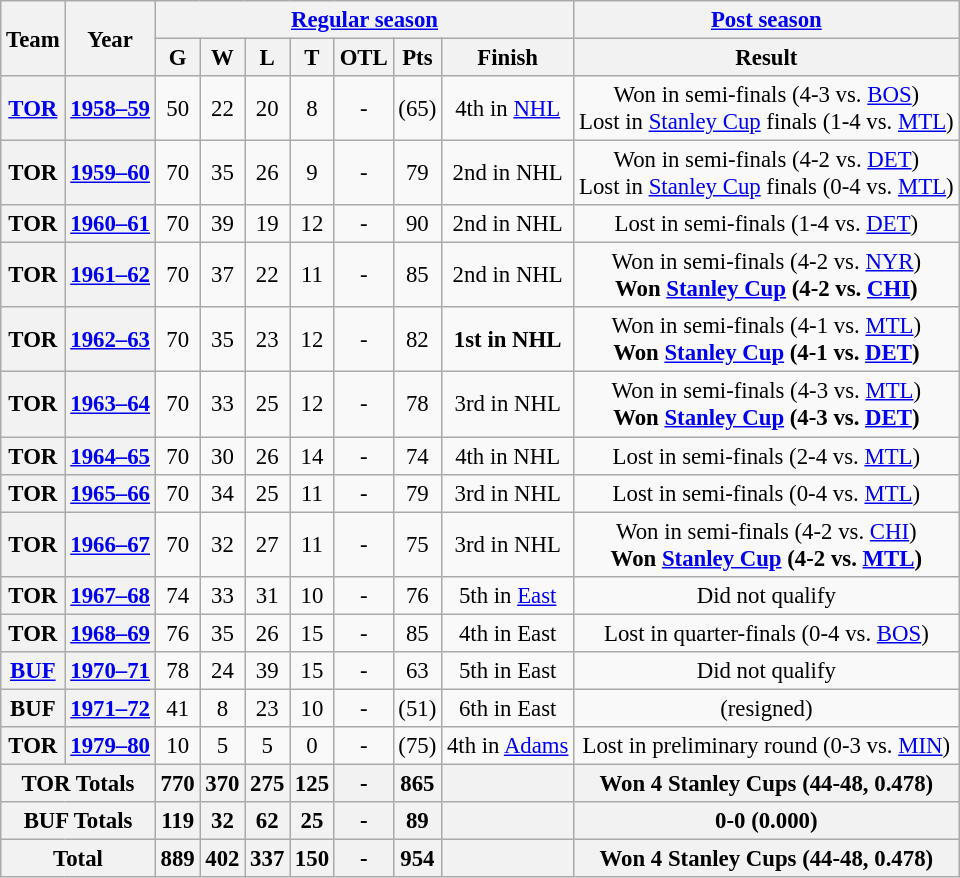<table class="wikitable" style="font-size: 95%; text-align:center;">
<tr>
<th rowspan="2">Team</th>
<th rowspan="2">Year</th>
<th colspan="7"><a href='#'>Regular season</a></th>
<th colspan="1"><a href='#'>Post season</a></th>
</tr>
<tr>
<th>G</th>
<th>W</th>
<th>L</th>
<th>T</th>
<th>OTL</th>
<th>Pts</th>
<th>Finish</th>
<th>Result</th>
</tr>
<tr>
<th><a href='#'>TOR</a></th>
<th><a href='#'>1958–59</a></th>
<td>50</td>
<td>22</td>
<td>20</td>
<td>8</td>
<td>-</td>
<td>(65)</td>
<td>4th in <a href='#'>NHL</a></td>
<td>Won in semi-finals (4-3 vs. <a href='#'>BOS</a>) <br> Lost in <a href='#'>Stanley Cup</a> finals (1-4 vs. <a href='#'>MTL</a>)</td>
</tr>
<tr>
<th>TOR</th>
<th><a href='#'>1959–60</a></th>
<td>70</td>
<td>35</td>
<td>26</td>
<td>9</td>
<td>-</td>
<td>79</td>
<td>2nd in NHL</td>
<td>Won in semi-finals (4-2 vs. <a href='#'>DET</a>) <br> Lost in <a href='#'>Stanley Cup</a> finals (0-4 vs. <a href='#'>MTL</a>)</td>
</tr>
<tr>
<th>TOR</th>
<th><a href='#'>1960–61</a></th>
<td>70</td>
<td>39</td>
<td>19</td>
<td>12</td>
<td>-</td>
<td>90</td>
<td>2nd in NHL</td>
<td>Lost in semi-finals (1-4 vs. <a href='#'>DET</a>)</td>
</tr>
<tr>
<th>TOR</th>
<th><a href='#'>1961–62</a></th>
<td>70</td>
<td>37</td>
<td>22</td>
<td>11</td>
<td>-</td>
<td>85</td>
<td>2nd in NHL</td>
<td>Won in semi-finals (4-2 vs. <a href='#'>NYR</a>) <br> <strong>Won <a href='#'>Stanley Cup</a> (4-2 vs. <a href='#'>CHI</a>)</strong></td>
</tr>
<tr>
<th>TOR</th>
<th><a href='#'>1962–63</a></th>
<td>70</td>
<td>35</td>
<td>23</td>
<td>12</td>
<td>-</td>
<td>82</td>
<td><strong>1st in NHL</strong></td>
<td>Won in semi-finals (4-1 vs. <a href='#'>MTL</a>) <br> <strong>Won <a href='#'>Stanley Cup</a> (4-1 vs. <a href='#'>DET</a>)</strong></td>
</tr>
<tr>
<th>TOR</th>
<th><a href='#'>1963–64</a></th>
<td>70</td>
<td>33</td>
<td>25</td>
<td>12</td>
<td>-</td>
<td>78</td>
<td>3rd in NHL</td>
<td>Won in semi-finals (4-3 vs. <a href='#'>MTL</a>) <br> <strong>Won <a href='#'>Stanley Cup</a> (4-3 vs. <a href='#'>DET</a>)</strong></td>
</tr>
<tr>
<th>TOR</th>
<th><a href='#'>1964–65</a></th>
<td>70</td>
<td>30</td>
<td>26</td>
<td>14</td>
<td>-</td>
<td>74</td>
<td>4th in NHL</td>
<td>Lost in semi-finals (2-4 vs. <a href='#'>MTL</a>)</td>
</tr>
<tr>
<th>TOR</th>
<th><a href='#'>1965–66</a></th>
<td>70</td>
<td>34</td>
<td>25</td>
<td>11</td>
<td>-</td>
<td>79</td>
<td>3rd in NHL</td>
<td>Lost in semi-finals (0-4 vs. <a href='#'>MTL</a>)</td>
</tr>
<tr>
<th>TOR</th>
<th><a href='#'>1966–67</a></th>
<td>70</td>
<td>32</td>
<td>27</td>
<td>11</td>
<td>-</td>
<td>75</td>
<td>3rd in NHL</td>
<td>Won in semi-finals (4-2 vs. <a href='#'>CHI</a>) <br> <strong>Won <a href='#'>Stanley Cup</a> (4-2 vs. <a href='#'>MTL</a>)</strong></td>
</tr>
<tr>
<th>TOR</th>
<th><a href='#'>1967–68</a></th>
<td>74</td>
<td>33</td>
<td>31</td>
<td>10</td>
<td>-</td>
<td>76</td>
<td>5th in <a href='#'>East</a></td>
<td>Did not qualify</td>
</tr>
<tr>
<th>TOR</th>
<th><a href='#'>1968–69</a></th>
<td>76</td>
<td>35</td>
<td>26</td>
<td>15</td>
<td>-</td>
<td>85</td>
<td>4th in East</td>
<td>Lost in quarter-finals (0-4 vs. <a href='#'>BOS</a>)</td>
</tr>
<tr>
<th><a href='#'>BUF</a></th>
<th><a href='#'>1970–71</a></th>
<td>78</td>
<td>24</td>
<td>39</td>
<td>15</td>
<td>-</td>
<td>63</td>
<td>5th in East</td>
<td>Did not qualify</td>
</tr>
<tr>
<th>BUF</th>
<th><a href='#'>1971–72</a></th>
<td>41</td>
<td>8</td>
<td>23</td>
<td>10</td>
<td>-</td>
<td>(51)</td>
<td>6th in East</td>
<td>(resigned)</td>
</tr>
<tr>
<th>TOR</th>
<th><a href='#'>1979–80</a></th>
<td>10</td>
<td>5</td>
<td>5</td>
<td>0</td>
<td>-</td>
<td>(75)</td>
<td>4th in <a href='#'>Adams</a></td>
<td>Lost in preliminary round (0-3 vs. <a href='#'>MIN</a>)</td>
</tr>
<tr>
<th colspan="2">TOR Totals</th>
<th>770</th>
<th>370</th>
<th>275</th>
<th>125</th>
<th>-</th>
<th>865</th>
<th></th>
<th>Won 4 Stanley Cups (44-48, 0.478)</th>
</tr>
<tr>
<th colspan="2">BUF Totals</th>
<th>119</th>
<th>32</th>
<th>62</th>
<th>25</th>
<th>-</th>
<th>89</th>
<th></th>
<th>0-0 (0.000)</th>
</tr>
<tr>
<th colspan="2">Total</th>
<th>889</th>
<th>402</th>
<th>337</th>
<th>150</th>
<th>-</th>
<th>954</th>
<th></th>
<th>Won 4 Stanley Cups (44-48, 0.478)</th>
</tr>
</table>
